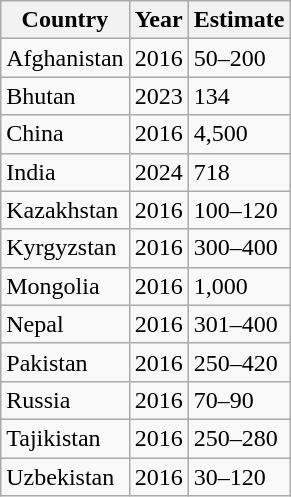<table class="wikitable sortable floatright">
<tr valign=bottom>
<th>Country</th>
<th>Year</th>
<th>Estimate</th>
</tr>
<tr>
<td>Afghanistan</td>
<td>2016</td>
<td>50–200</td>
</tr>
<tr>
<td>Bhutan</td>
<td>2023</td>
<td>134</td>
</tr>
<tr>
<td>China</td>
<td>2016</td>
<td>4,500</td>
</tr>
<tr>
<td>India</td>
<td>2024</td>
<td>718</td>
</tr>
<tr>
<td>Kazakhstan</td>
<td>2016</td>
<td>100–120</td>
</tr>
<tr>
<td>Kyrgyzstan</td>
<td>2016</td>
<td>300–400</td>
</tr>
<tr>
<td>Mongolia</td>
<td>2016</td>
<td>1,000</td>
</tr>
<tr>
<td>Nepal</td>
<td>2016</td>
<td>301–400</td>
</tr>
<tr>
<td>Pakistan</td>
<td>2016</td>
<td>250–420</td>
</tr>
<tr>
<td>Russia</td>
<td>2016</td>
<td>70–90</td>
</tr>
<tr>
<td>Tajikistan</td>
<td>2016</td>
<td>250–280</td>
</tr>
<tr>
<td>Uzbekistan</td>
<td>2016</td>
<td>30–120</td>
</tr>
</table>
